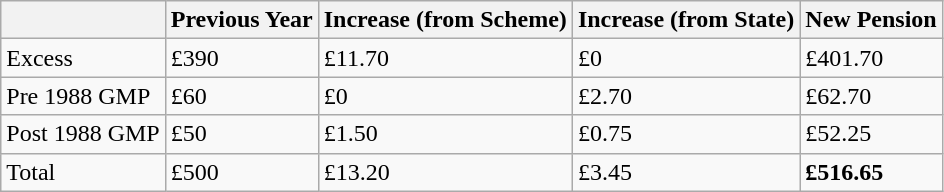<table class="wikitable">
<tr>
<th></th>
<th>Previous Year</th>
<th>Increase (from Scheme)</th>
<th>Increase (from State)</th>
<th>New Pension</th>
</tr>
<tr>
<td>Excess</td>
<td>£390</td>
<td>£11.70</td>
<td>£0</td>
<td>£401.70</td>
</tr>
<tr>
<td>Pre 1988 GMP</td>
<td>£60</td>
<td>£0</td>
<td>£2.70</td>
<td>£62.70</td>
</tr>
<tr>
<td>Post 1988 GMP</td>
<td>£50</td>
<td>£1.50</td>
<td>£0.75</td>
<td>£52.25</td>
</tr>
<tr>
<td>Total</td>
<td>£500</td>
<td>£13.20</td>
<td>£3.45</td>
<td><strong>£516.65</strong></td>
</tr>
</table>
